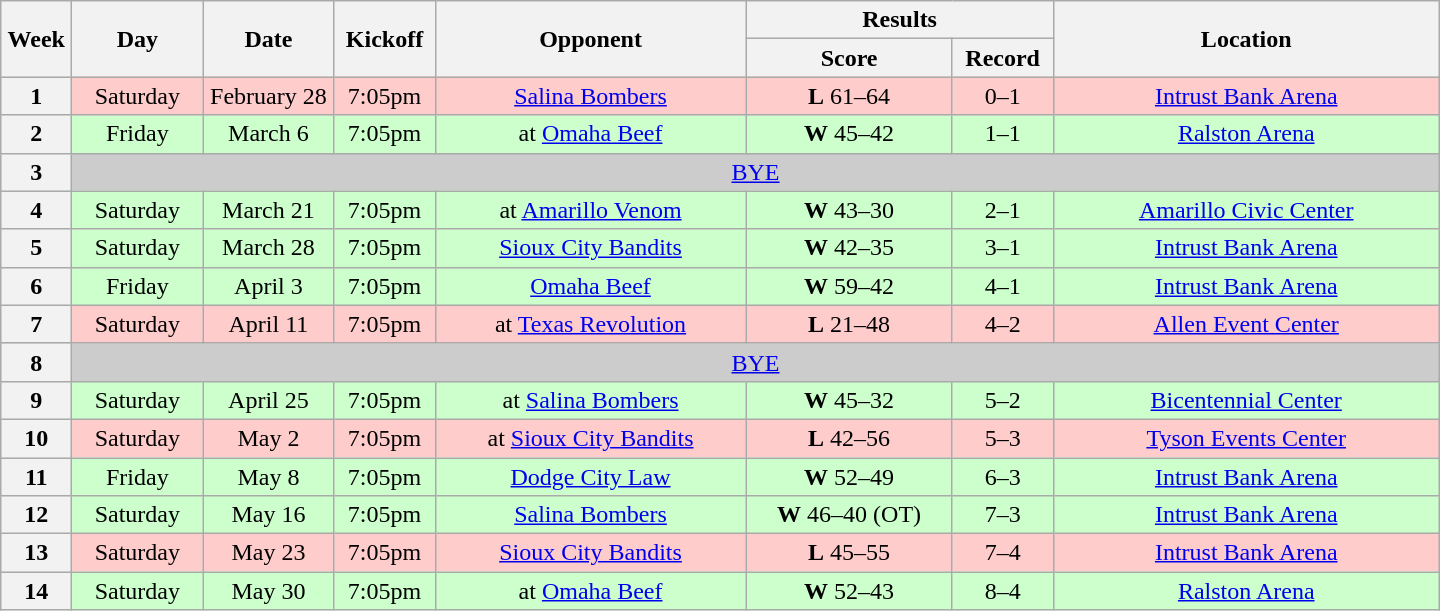<table class="wikitable">
<tr>
<th rowspan="2" width="40">Week</th>
<th rowspan="2" width="80">Day</th>
<th rowspan="2" width="80">Date</th>
<th rowspan="2" width="60">Kickoff</th>
<th rowspan="2" width="200">Opponent</th>
<th colspan="2" width="180">Results</th>
<th rowspan="2" width="250">Location</th>
</tr>
<tr>
<th width="130">Score</th>
<th width="60">Record</th>
</tr>
<tr align="center" bgcolor="#FFCCCC">
<th>1</th>
<td>Saturday</td>
<td>February 28</td>
<td>7:05pm</td>
<td><a href='#'>Salina Bombers</a></td>
<td><strong>L</strong> 61–64</td>
<td>0–1</td>
<td><a href='#'>Intrust Bank Arena</a></td>
</tr>
<tr align="center" bgcolor="#CCFFCC">
<th>2</th>
<td>Friday</td>
<td>March 6</td>
<td>7:05pm</td>
<td>at <a href='#'>Omaha Beef</a></td>
<td><strong>W</strong> 45–42</td>
<td>1–1</td>
<td><a href='#'>Ralston Arena</a></td>
</tr>
<tr align="center" bgcolor="#CCCCCC">
<th>3</th>
<td colSpan=7><a href='#'>BYE</a></td>
</tr>
<tr align="center" bgcolor="#CCFFCC">
<th>4</th>
<td>Saturday</td>
<td>March 21</td>
<td>7:05pm</td>
<td>at <a href='#'>Amarillo Venom</a></td>
<td><strong>W</strong> 43–30</td>
<td>2–1</td>
<td><a href='#'>Amarillo Civic Center</a></td>
</tr>
<tr align="center" bgcolor="#CCFFCC">
<th>5</th>
<td>Saturday</td>
<td>March 28</td>
<td>7:05pm</td>
<td><a href='#'>Sioux City Bandits</a></td>
<td><strong>W</strong> 42–35</td>
<td>3–1</td>
<td><a href='#'>Intrust Bank Arena</a></td>
</tr>
<tr align="center" bgcolor="#CCFFCC">
<th>6</th>
<td>Friday</td>
<td>April 3</td>
<td>7:05pm</td>
<td><a href='#'>Omaha Beef</a></td>
<td><strong>W</strong> 59–42</td>
<td>4–1</td>
<td><a href='#'>Intrust Bank Arena</a></td>
</tr>
<tr align="center" bgcolor="#FFCCCC">
<th>7</th>
<td>Saturday</td>
<td>April 11</td>
<td>7:05pm</td>
<td>at <a href='#'>Texas Revolution</a></td>
<td><strong>L</strong> 21–48</td>
<td>4–2</td>
<td><a href='#'>Allen Event Center</a></td>
</tr>
<tr align="center" bgcolor="#CCCCCC">
<th>8</th>
<td colSpan=7><a href='#'>BYE</a></td>
</tr>
<tr align="center" bgcolor="#CCFFCC">
<th>9</th>
<td>Saturday</td>
<td>April 25</td>
<td>7:05pm</td>
<td>at <a href='#'>Salina Bombers</a></td>
<td><strong>W</strong> 45–32</td>
<td>5–2</td>
<td><a href='#'>Bicentennial Center</a></td>
</tr>
<tr align="center" bgcolor="#FFCCCC">
<th>10</th>
<td>Saturday</td>
<td>May 2</td>
<td>7:05pm</td>
<td>at <a href='#'>Sioux City Bandits</a></td>
<td><strong>L</strong> 42–56</td>
<td>5–3</td>
<td><a href='#'>Tyson Events Center</a></td>
</tr>
<tr align="center" bgcolor="#CCFFCC">
<th>11</th>
<td>Friday</td>
<td>May 8</td>
<td>7:05pm</td>
<td><a href='#'>Dodge City Law</a></td>
<td><strong>W</strong> 52–49</td>
<td>6–3</td>
<td><a href='#'>Intrust Bank Arena</a></td>
</tr>
<tr align="center" bgcolor="#CCFFCC">
<th>12</th>
<td>Saturday</td>
<td>May 16</td>
<td>7:05pm</td>
<td><a href='#'>Salina Bombers</a></td>
<td><strong>W</strong> 46–40 (OT)</td>
<td>7–3</td>
<td><a href='#'>Intrust Bank Arena</a></td>
</tr>
<tr align="center" bgcolor="#FFCCCC">
<th>13</th>
<td>Saturday</td>
<td>May 23</td>
<td>7:05pm</td>
<td><a href='#'>Sioux City Bandits</a></td>
<td><strong>L</strong> 45–55</td>
<td>7–4</td>
<td><a href='#'>Intrust Bank Arena</a></td>
</tr>
<tr align="center" bgcolor="#CCFFCC">
<th>14</th>
<td>Saturday</td>
<td>May 30</td>
<td>7:05pm</td>
<td>at <a href='#'>Omaha Beef</a></td>
<td><strong>W</strong> 52–43</td>
<td>8–4</td>
<td><a href='#'>Ralston Arena</a></td>
</tr>
</table>
